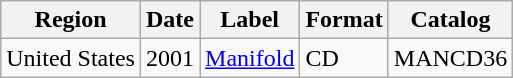<table class="wikitable">
<tr>
<th>Region</th>
<th>Date</th>
<th>Label</th>
<th>Format</th>
<th>Catalog</th>
</tr>
<tr>
<td>United States</td>
<td>2001</td>
<td><a href='#'>Manifold</a></td>
<td>CD</td>
<td>MANCD36</td>
</tr>
</table>
